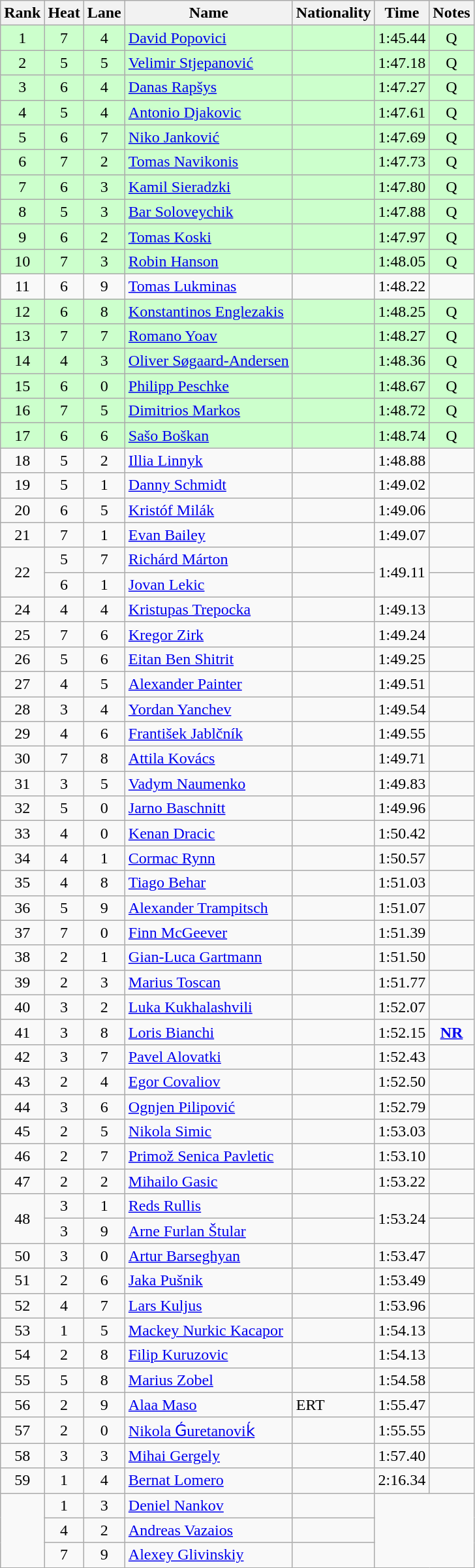<table class="wikitable sortable" style="text-align:center">
<tr>
<th>Rank</th>
<th>Heat</th>
<th>Lane</th>
<th>Name</th>
<th>Nationality</th>
<th>Time</th>
<th>Notes</th>
</tr>
<tr bgcolor=ccffcc>
<td>1</td>
<td>7</td>
<td>4</td>
<td align=left><a href='#'>David Popovici</a></td>
<td align=left></td>
<td>1:45.44</td>
<td>Q</td>
</tr>
<tr bgcolor=ccffcc>
<td>2</td>
<td>5</td>
<td>5</td>
<td align=left><a href='#'>Velimir Stjepanović</a></td>
<td align=left></td>
<td>1:47.18</td>
<td>Q</td>
</tr>
<tr bgcolor=ccffcc>
<td>3</td>
<td>6</td>
<td>4</td>
<td align=left><a href='#'>Danas Rapšys</a></td>
<td align=left></td>
<td>1:47.27</td>
<td>Q</td>
</tr>
<tr bgcolor=ccffcc>
<td>4</td>
<td>5</td>
<td>4</td>
<td align=left><a href='#'>Antonio Djakovic</a></td>
<td align=left></td>
<td>1:47.61</td>
<td>Q</td>
</tr>
<tr bgcolor=ccffcc>
<td>5</td>
<td>6</td>
<td>7</td>
<td align=left><a href='#'>Niko Janković</a></td>
<td align=left></td>
<td>1:47.69</td>
<td>Q</td>
</tr>
<tr bgcolor=ccffcc>
<td>6</td>
<td>7</td>
<td>2</td>
<td align=left><a href='#'>Tomas Navikonis</a></td>
<td align=left></td>
<td>1:47.73</td>
<td>Q</td>
</tr>
<tr bgcolor=ccffcc>
<td>7</td>
<td>6</td>
<td>3</td>
<td align=left><a href='#'>Kamil Sieradzki</a></td>
<td align=left></td>
<td>1:47.80</td>
<td>Q</td>
</tr>
<tr bgcolor=ccffcc>
<td>8</td>
<td>5</td>
<td>3</td>
<td align=left><a href='#'>Bar Soloveychik</a></td>
<td align=left></td>
<td>1:47.88</td>
<td>Q</td>
</tr>
<tr bgcolor=ccffcc>
<td>9</td>
<td>6</td>
<td>2</td>
<td align=left><a href='#'>Tomas Koski</a></td>
<td align=left></td>
<td>1:47.97</td>
<td>Q</td>
</tr>
<tr bgcolor=ccffcc>
<td>10</td>
<td>7</td>
<td>3</td>
<td align=left><a href='#'>Robin Hanson</a></td>
<td align=left></td>
<td>1:48.05</td>
<td>Q</td>
</tr>
<tr>
<td>11</td>
<td>6</td>
<td>9</td>
<td align=left><a href='#'>Tomas Lukminas</a></td>
<td align=left></td>
<td>1:48.22</td>
<td></td>
</tr>
<tr bgcolor=ccffcc>
<td>12</td>
<td>6</td>
<td>8</td>
<td align=left><a href='#'>Konstantinos Englezakis</a></td>
<td align=left></td>
<td>1:48.25</td>
<td>Q</td>
</tr>
<tr bgcolor=ccffcc>
<td>13</td>
<td>7</td>
<td>7</td>
<td align=left><a href='#'>Romano Yoav</a></td>
<td align=left></td>
<td>1:48.27</td>
<td>Q</td>
</tr>
<tr bgcolor=ccffcc>
<td>14</td>
<td>4</td>
<td>3</td>
<td align=left><a href='#'>Oliver Søgaard-Andersen</a></td>
<td align=left></td>
<td>1:48.36</td>
<td>Q</td>
</tr>
<tr bgcolor=ccffcc>
<td>15</td>
<td>6</td>
<td>0</td>
<td align=left><a href='#'>Philipp Peschke</a></td>
<td align=left></td>
<td>1:48.67</td>
<td>Q</td>
</tr>
<tr bgcolor=ccffcc>
<td>16</td>
<td>7</td>
<td>5</td>
<td align=left><a href='#'>Dimitrios Markos</a></td>
<td align=left></td>
<td>1:48.72</td>
<td>Q</td>
</tr>
<tr bgcolor=ccffcc>
<td>17</td>
<td>6</td>
<td>6</td>
<td align=left><a href='#'>Sašo Boškan</a></td>
<td align=left></td>
<td>1:48.74</td>
<td>Q</td>
</tr>
<tr>
<td>18</td>
<td>5</td>
<td>2</td>
<td align=left><a href='#'>Illia Linnyk</a></td>
<td align=left></td>
<td>1:48.88</td>
<td></td>
</tr>
<tr>
<td>19</td>
<td>5</td>
<td>1</td>
<td align=left><a href='#'>Danny Schmidt</a></td>
<td align=left></td>
<td>1:49.02</td>
<td></td>
</tr>
<tr>
<td>20</td>
<td>6</td>
<td>5</td>
<td align=left><a href='#'>Kristóf Milák</a></td>
<td align=left></td>
<td>1:49.06</td>
<td></td>
</tr>
<tr>
<td>21</td>
<td>7</td>
<td>1</td>
<td align=left><a href='#'>Evan Bailey</a></td>
<td align=left></td>
<td>1:49.07</td>
<td></td>
</tr>
<tr>
<td rowspan=2>22</td>
<td>5</td>
<td>7</td>
<td align=left><a href='#'>Richárd Márton</a></td>
<td align=left></td>
<td rowspan=2>1:49.11</td>
<td></td>
</tr>
<tr>
<td>6</td>
<td>1</td>
<td align=left><a href='#'>Jovan Lekic</a></td>
<td align=left></td>
<td></td>
</tr>
<tr>
<td>24</td>
<td>4</td>
<td>4</td>
<td align=left><a href='#'>Kristupas Trepocka</a></td>
<td align=left></td>
<td>1:49.13</td>
<td></td>
</tr>
<tr>
<td>25</td>
<td>7</td>
<td>6</td>
<td align=left><a href='#'>Kregor Zirk</a></td>
<td align=left></td>
<td>1:49.24</td>
<td></td>
</tr>
<tr>
<td>26</td>
<td>5</td>
<td>6</td>
<td align=left><a href='#'>Eitan Ben Shitrit</a></td>
<td align=left></td>
<td>1:49.25</td>
<td></td>
</tr>
<tr>
<td>27</td>
<td>4</td>
<td>5</td>
<td align=left><a href='#'>Alexander Painter</a></td>
<td align=left></td>
<td>1:49.51</td>
<td></td>
</tr>
<tr>
<td>28</td>
<td>3</td>
<td>4</td>
<td align=left><a href='#'>Yordan Yanchev</a></td>
<td align=left></td>
<td>1:49.54</td>
<td></td>
</tr>
<tr>
<td>29</td>
<td>4</td>
<td>6</td>
<td align=left><a href='#'>František Jablčník</a></td>
<td align=left></td>
<td>1:49.55</td>
<td></td>
</tr>
<tr>
<td>30</td>
<td>7</td>
<td>8</td>
<td align=left><a href='#'>Attila Kovács</a></td>
<td align=left></td>
<td>1:49.71</td>
<td></td>
</tr>
<tr>
<td>31</td>
<td>3</td>
<td>5</td>
<td align=left><a href='#'>Vadym Naumenko</a></td>
<td align=left></td>
<td>1:49.83</td>
<td></td>
</tr>
<tr>
<td>32</td>
<td>5</td>
<td>0</td>
<td align=left><a href='#'>Jarno Baschnitt</a></td>
<td align=left></td>
<td>1:49.96</td>
<td></td>
</tr>
<tr>
<td>33</td>
<td>4</td>
<td>0</td>
<td align=left><a href='#'>Kenan Dracic</a></td>
<td align=left></td>
<td>1:50.42</td>
<td></td>
</tr>
<tr>
<td>34</td>
<td>4</td>
<td>1</td>
<td align=left><a href='#'>Cormac Rynn</a></td>
<td align=left></td>
<td>1:50.57</td>
<td></td>
</tr>
<tr>
<td>35</td>
<td>4</td>
<td>8</td>
<td align=left><a href='#'>Tiago Behar</a></td>
<td align=left></td>
<td>1:51.03</td>
<td></td>
</tr>
<tr>
<td>36</td>
<td>5</td>
<td>9</td>
<td align=left><a href='#'>Alexander Trampitsch</a></td>
<td align=left></td>
<td>1:51.07</td>
<td></td>
</tr>
<tr>
<td>37</td>
<td>7</td>
<td>0</td>
<td align=left><a href='#'>Finn McGeever</a></td>
<td align=left></td>
<td>1:51.39</td>
<td></td>
</tr>
<tr>
<td>38</td>
<td>2</td>
<td>1</td>
<td align=left><a href='#'>Gian-Luca Gartmann</a></td>
<td align=left></td>
<td>1:51.50</td>
<td></td>
</tr>
<tr>
<td>39</td>
<td>2</td>
<td>3</td>
<td align=left><a href='#'>Marius Toscan</a></td>
<td align=left></td>
<td>1:51.77</td>
<td></td>
</tr>
<tr>
<td>40</td>
<td>3</td>
<td>2</td>
<td align=left><a href='#'>Luka Kukhalashvili</a></td>
<td align=left></td>
<td>1:52.07</td>
<td></td>
</tr>
<tr>
<td>41</td>
<td>3</td>
<td>8</td>
<td align=left><a href='#'>Loris Bianchi</a></td>
<td align=left></td>
<td>1:52.15</td>
<td><strong><a href='#'>NR</a></strong></td>
</tr>
<tr>
<td>42</td>
<td>3</td>
<td>7</td>
<td align=left><a href='#'>Pavel Alovatki</a></td>
<td align=left></td>
<td>1:52.43</td>
<td></td>
</tr>
<tr>
<td>43</td>
<td>2</td>
<td>4</td>
<td align=left><a href='#'>Egor Covaliov</a></td>
<td align=left></td>
<td>1:52.50</td>
<td></td>
</tr>
<tr>
<td>44</td>
<td>3</td>
<td>6</td>
<td align=left><a href='#'>Ognjen Pilipović</a></td>
<td align=left></td>
<td>1:52.79</td>
<td></td>
</tr>
<tr>
<td>45</td>
<td>2</td>
<td>5</td>
<td align=left><a href='#'>Nikola Simic</a></td>
<td align=left></td>
<td>1:53.03</td>
<td></td>
</tr>
<tr>
<td>46</td>
<td>2</td>
<td>7</td>
<td align=left><a href='#'>Primož Senica Pavletic</a></td>
<td align=left></td>
<td>1:53.10</td>
<td></td>
</tr>
<tr>
<td>47</td>
<td>2</td>
<td>2</td>
<td align=left><a href='#'>Mihailo Gasic</a></td>
<td align=left></td>
<td>1:53.22</td>
<td></td>
</tr>
<tr>
<td rowspan=2>48</td>
<td>3</td>
<td>1</td>
<td align=left><a href='#'>Reds Rullis</a></td>
<td align=left></td>
<td rowspan=2>1:53.24</td>
<td></td>
</tr>
<tr>
<td>3</td>
<td>9</td>
<td align=left><a href='#'>Arne Furlan Štular</a></td>
<td align=left></td>
<td></td>
</tr>
<tr>
<td>50</td>
<td>3</td>
<td>0</td>
<td align=left><a href='#'>Artur Barseghyan</a></td>
<td align=left></td>
<td>1:53.47</td>
<td></td>
</tr>
<tr>
<td>51</td>
<td>2</td>
<td>6</td>
<td align=left><a href='#'>Jaka Pušnik</a></td>
<td align=left></td>
<td>1:53.49</td>
<td></td>
</tr>
<tr>
<td>52</td>
<td>4</td>
<td>7</td>
<td align=left><a href='#'>Lars Kuljus</a></td>
<td align=left></td>
<td>1:53.96</td>
<td></td>
</tr>
<tr>
<td>53</td>
<td>1</td>
<td>5</td>
<td align=left><a href='#'>Mackey Nurkic Kacapor</a></td>
<td align=left></td>
<td>1:54.13</td>
<td></td>
</tr>
<tr>
<td>54</td>
<td>2</td>
<td>8</td>
<td align=left><a href='#'>Filip Kuruzovic</a></td>
<td align=left></td>
<td>1:54.13</td>
<td></td>
</tr>
<tr>
<td>55</td>
<td>5</td>
<td>8</td>
<td align=left><a href='#'>Marius Zobel</a></td>
<td align=left></td>
<td>1:54.58</td>
<td></td>
</tr>
<tr>
<td>56</td>
<td>2</td>
<td>9</td>
<td align=left><a href='#'>Alaa Maso</a></td>
<td align=left>ERT</td>
<td>1:55.47</td>
<td></td>
</tr>
<tr>
<td>57</td>
<td>2</td>
<td>0</td>
<td align=left><a href='#'>Nikola Ǵuretanoviḱ</a></td>
<td align=left></td>
<td>1:55.55</td>
<td></td>
</tr>
<tr>
<td>58</td>
<td>3</td>
<td>3</td>
<td align=left><a href='#'>Mihai Gergely</a></td>
<td align=left></td>
<td>1:57.40</td>
<td></td>
</tr>
<tr>
<td>59</td>
<td>1</td>
<td>4</td>
<td align=left><a href='#'>Bernat Lomero</a></td>
<td align=left></td>
<td>2:16.34</td>
<td></td>
</tr>
<tr>
<td rowspan=3></td>
<td>1</td>
<td>3</td>
<td align=left><a href='#'>Deniel Nankov</a></td>
<td align=left></td>
<td rowspan=3 colspan=2></td>
</tr>
<tr>
<td>4</td>
<td>2</td>
<td align=left><a href='#'>Andreas Vazaios</a></td>
<td align=left></td>
</tr>
<tr>
<td>7</td>
<td>9</td>
<td align=left><a href='#'>Alexey Glivinskiy</a></td>
<td align=left></td>
</tr>
</table>
